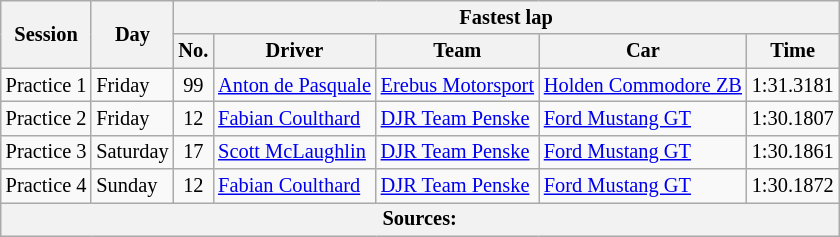<table class="wikitable" style="font-size: 85%">
<tr>
<th rowspan="2">Session</th>
<th rowspan="2">Day</th>
<th colspan="5">Fastest lap</th>
</tr>
<tr>
<th>No.</th>
<th>Driver</th>
<th>Team</th>
<th>Car</th>
<th>Time</th>
</tr>
<tr>
<td>Practice 1</td>
<td>Friday</td>
<td align="center">99</td>
<td> <a href='#'>Anton de Pasquale</a></td>
<td><a href='#'>Erebus Motorsport</a></td>
<td><a href='#'>Holden Commodore ZB</a></td>
<td>1:31.3181</td>
</tr>
<tr>
<td>Practice 2</td>
<td>Friday</td>
<td align="center">12</td>
<td> <a href='#'>Fabian Coulthard</a></td>
<td><a href='#'>DJR Team Penske</a></td>
<td><a href='#'>Ford Mustang GT</a></td>
<td>1:30.1807</td>
</tr>
<tr>
<td>Practice 3</td>
<td>Saturday</td>
<td align="center">17</td>
<td> <a href='#'>Scott McLaughlin</a></td>
<td><a href='#'>DJR Team Penske</a></td>
<td><a href='#'>Ford Mustang GT</a></td>
<td>1:30.1861</td>
</tr>
<tr>
<td>Practice 4</td>
<td>Sunday</td>
<td align="center">12</td>
<td> <a href='#'>Fabian Coulthard</a></td>
<td><a href='#'>DJR Team Penske</a></td>
<td><a href='#'>Ford Mustang GT</a></td>
<td>1:30.1872</td>
</tr>
<tr>
<th colspan="7">Sources:</th>
</tr>
</table>
